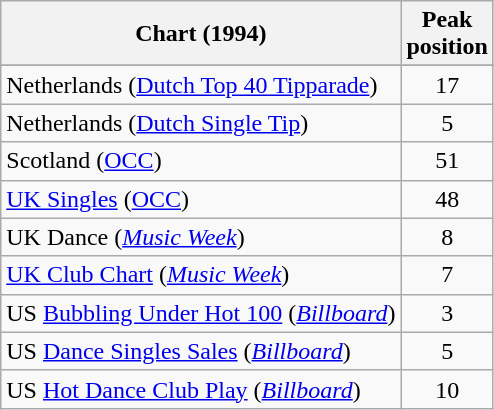<table class="wikitable sortable">
<tr>
<th>Chart (1994)</th>
<th>Peak<br>position</th>
</tr>
<tr>
</tr>
<tr>
<td>Netherlands (<a href='#'>Dutch Top 40 Tipparade</a>)</td>
<td align="center">17</td>
</tr>
<tr>
<td>Netherlands (<a href='#'>Dutch Single Tip</a>)</td>
<td align="center">5</td>
</tr>
<tr>
<td>Scotland (<a href='#'>OCC</a>)</td>
<td align="center">51</td>
</tr>
<tr>
<td><a href='#'>UK Singles</a> (<a href='#'>OCC</a>)</td>
<td align="center">48</td>
</tr>
<tr>
<td>UK Dance (<em><a href='#'>Music Week</a></em>)</td>
<td align="center">8</td>
</tr>
<tr>
<td><a href='#'>UK Club Chart</a> (<em><a href='#'>Music Week</a></em>)</td>
<td align="center">7</td>
</tr>
<tr>
<td>US <a href='#'>Bubbling Under Hot 100</a> (<em><a href='#'>Billboard</a></em>)</td>
<td align="center">3</td>
</tr>
<tr>
<td>US <a href='#'>Dance Singles Sales</a> (<em><a href='#'>Billboard</a></em>)</td>
<td align="center">5</td>
</tr>
<tr>
<td>US <a href='#'>Hot Dance Club Play</a> (<em><a href='#'>Billboard</a></em>)</td>
<td align="center">10</td>
</tr>
</table>
